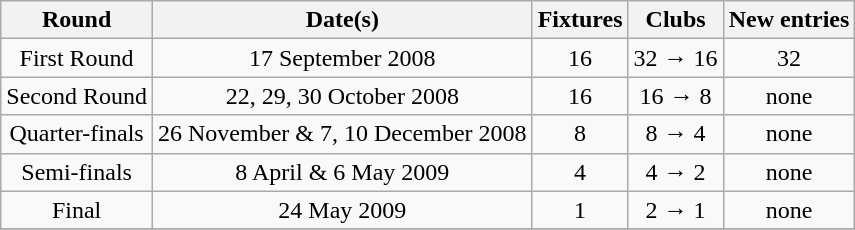<table class="wikitable" style="text-align:center">
<tr>
<th>Round</th>
<th>Date(s)</th>
<th>Fixtures</th>
<th>Clubs</th>
<th>New entries</th>
</tr>
<tr>
<td>First Round</td>
<td>17 September 2008</td>
<td>16</td>
<td>32 → 16</td>
<td>32</td>
</tr>
<tr>
<td>Second Round</td>
<td>22, 29, 30 October 2008</td>
<td>16</td>
<td>16 → 8</td>
<td>none</td>
</tr>
<tr>
<td>Quarter-finals</td>
<td>26 November & 7, 10 December 2008</td>
<td>8</td>
<td>8 → 4</td>
<td>none</td>
</tr>
<tr>
<td>Semi-finals</td>
<td>8 April & 6 May 2009</td>
<td>4</td>
<td>4 → 2</td>
<td>none</td>
</tr>
<tr>
<td>Final</td>
<td>24 May 2009</td>
<td>1</td>
<td>2 → 1</td>
<td>none</td>
</tr>
<tr>
</tr>
</table>
